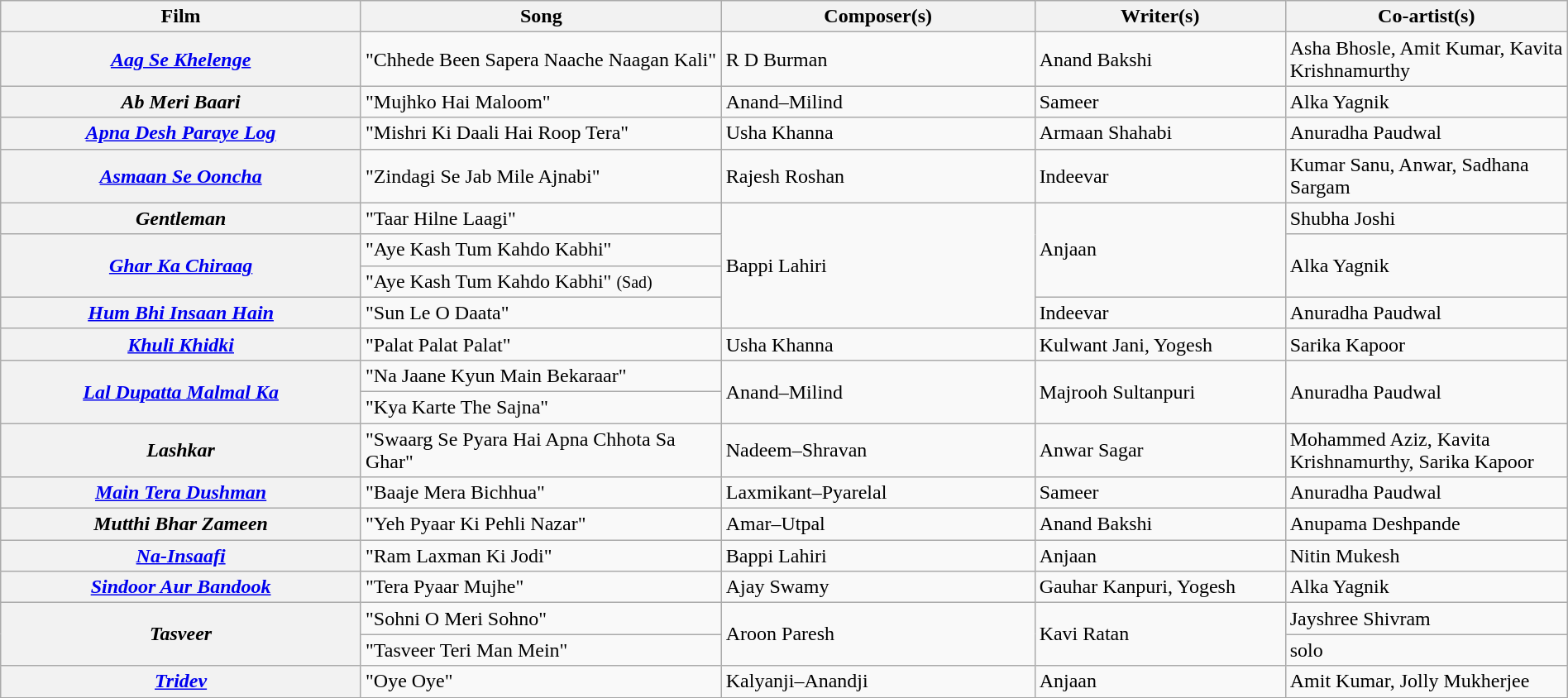<table class="wikitable plainrowheaders" width="100%" textcolor:#000;">
<tr>
<th scope="col" width=23%>Film</th>
<th scope="col" width=23%>Song</th>
<th scope="col" width=20%>Composer(s)</th>
<th scope="col" width=16%>Writer(s)</th>
<th scope="col" width=18%>Co-artist(s)</th>
</tr>
<tr>
<th><em><a href='#'>Aag Se Khelenge</a></em></th>
<td>"Chhede Been Sapera Naache Naagan Kali"</td>
<td>R D Burman</td>
<td>Anand Bakshi</td>
<td>Asha Bhosle, Amit Kumar, Kavita Krishnamurthy</td>
</tr>
<tr>
<th rowspan=><em>Ab Meri Baari</em></th>
<td>"Mujhko Hai Maloom"</td>
<td rowspan=>Anand–Milind</td>
<td rowspan=>Sameer</td>
<td>Alka Yagnik</td>
</tr>
<tr>
<th><em><a href='#'>Apna Desh Paraye Log</a></em></th>
<td>"Mishri Ki Daali Hai Roop Tera"</td>
<td>Usha Khanna</td>
<td>Armaan Shahabi</td>
<td>Anuradha Paudwal</td>
</tr>
<tr>
<th><em><a href='#'>Asmaan Se Ooncha</a></em></th>
<td>"Zindagi Se Jab Mile Ajnabi"</td>
<td>Rajesh Roshan</td>
<td>Indeevar</td>
<td>Kumar Sanu, Anwar, Sadhana Sargam</td>
</tr>
<tr>
<th><em>Gentleman</em></th>
<td>"Taar Hilne Laagi"</td>
<td rowspan=4>Bappi Lahiri</td>
<td rowspan=3>Anjaan</td>
<td>Shubha Joshi</td>
</tr>
<tr>
<th rowspan="2"><em><a href='#'>Ghar Ka Chiraag</a></em></th>
<td>"Aye Kash Tum Kahdo Kabhi"</td>
<td rowspan="2">Alka Yagnik</td>
</tr>
<tr>
<td>"Aye Kash Tum Kahdo Kabhi" <small>(Sad)</small></td>
</tr>
<tr>
<th><em><a href='#'>Hum Bhi Insaan Hain</a></em></th>
<td>"Sun Le O Daata"</td>
<td>Indeevar</td>
<td>Anuradha Paudwal</td>
</tr>
<tr>
<th><em><a href='#'>Khuli Khidki</a></em></th>
<td>"Palat Palat Palat"</td>
<td>Usha Khanna</td>
<td>Kulwant Jani, Yogesh</td>
<td>Sarika Kapoor</td>
</tr>
<tr>
<th Rowspan=2><em><a href='#'>Lal Dupatta Malmal Ka</a></em></th>
<td>"Na Jaane Kyun Main Bekaraar"</td>
<td Rowspan=2>Anand–Milind</td>
<td rowspan=2>Majrooh Sultanpuri</td>
<td rowspan=2>Anuradha Paudwal</td>
</tr>
<tr>
<td>"Kya Karte The Sajna"</td>
</tr>
<tr>
<th><em>Lashkar</em></th>
<td>"Swaarg Se Pyara Hai Apna Chhota Sa Ghar"</td>
<td>Nadeem–Shravan</td>
<td>Anwar Sagar</td>
<td>Mohammed Aziz, Kavita Krishnamurthy, Sarika Kapoor</td>
</tr>
<tr>
<th><em><a href='#'>Main Tera Dushman</a></em></th>
<td>"Baaje Mera Bichhua"</td>
<td>Laxmikant–Pyarelal</td>
<td>Sameer</td>
<td>Anuradha Paudwal</td>
</tr>
<tr>
<th><em>Mutthi Bhar Zameen</em></th>
<td>"Yeh Pyaar Ki Pehli Nazar"</td>
<td>Amar–Utpal</td>
<td>Anand Bakshi</td>
<td>Anupama Deshpande</td>
</tr>
<tr>
<th><em><a href='#'>Na-Insaafi</a></em></th>
<td>"Ram Laxman Ki Jodi"</td>
<td>Bappi Lahiri</td>
<td>Anjaan</td>
<td>Nitin Mukesh</td>
</tr>
<tr>
<th><em><a href='#'>Sindoor Aur Bandook</a></em></th>
<td>"Tera Pyaar Mujhe"</td>
<td>Ajay Swamy</td>
<td>Gauhar Kanpuri, Yogesh</td>
<td>Alka Yagnik</td>
</tr>
<tr>
<th rowspan=2><em>Tasveer</em></th>
<td>"Sohni O Meri Sohno"</td>
<td rowspan=2>Aroon Paresh</td>
<td Rowspan=2>Kavi Ratan</td>
<td>Jayshree Shivram</td>
</tr>
<tr>
<td>"Tasveer Teri Man Mein"</td>
<td>solo</td>
</tr>
<tr>
<th><em><a href='#'>Tridev</a></em></th>
<td>"Oye Oye"</td>
<td>Kalyanji–Anandji</td>
<td>Anjaan</td>
<td>Amit Kumar, Jolly Mukherjee</td>
</tr>
<tr>
</tr>
</table>
